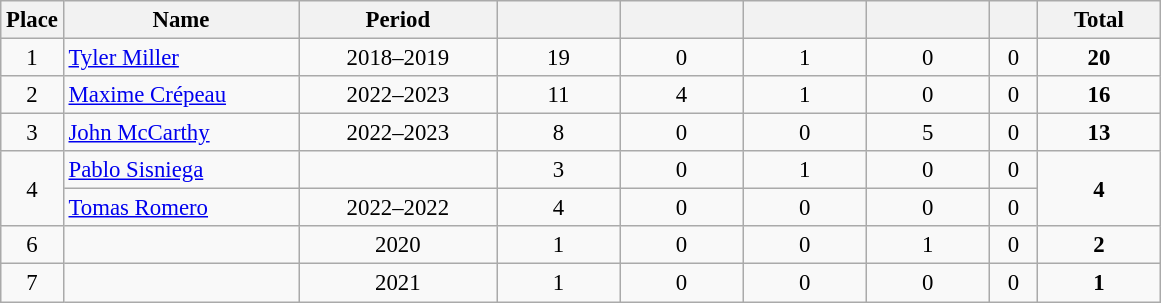<table class="wikitable sortable" style="font-size: 95%; text-align: center;">
<tr>
<th width=30>Place</th>
<th width=150>Name</th>
<th width=125>Period</th>
<th width=75></th>
<th width=75></th>
<th width=75></th>
<th width=75></th>
<th width=25></th>
<th width=75><strong>Total</strong></th>
</tr>
<tr>
<td>1</td>
<td align="left"> <a href='#'>Tyler Miller</a></td>
<td>2018–2019</td>
<td>19</td>
<td>0</td>
<td>1</td>
<td>0</td>
<td>0</td>
<td><strong>20</strong></td>
</tr>
<tr>
<td>2</td>
<td align="left">  <a href='#'>Maxime Crépeau</a></td>
<td>2022–2023</td>
<td>11</td>
<td>4</td>
<td>1</td>
<td>0</td>
<td>0</td>
<td><strong>16</strong></td>
</tr>
<tr>
<td>3</td>
<td align="left">  <a href='#'>John McCarthy</a></td>
<td>2022–2023</td>
<td>8</td>
<td>0</td>
<td>0</td>
<td>5</td>
<td>0</td>
<td><strong>13</strong></td>
</tr>
<tr>
<td rowspan="2">4</td>
<td align="left"> <a href='#'>Pablo Sisniega</a></td>
<td></td>
<td>3</td>
<td>0</td>
<td>1</td>
<td>0</td>
<td>0</td>
<td rowspan="2"><strong>4</strong></td>
</tr>
<tr>
<td align="left"> <a href='#'>Tomas Romero</a></td>
<td>2022–2022</td>
<td>4</td>
<td>0</td>
<td>0</td>
<td>0</td>
<td>0</td>
</tr>
<tr>
<td>6</td>
<td align="left"></td>
<td>2020</td>
<td>1</td>
<td>0</td>
<td>0</td>
<td>1</td>
<td>0</td>
<td><strong>2</strong></td>
</tr>
<tr>
<td>7</td>
<td align="left"></td>
<td>2021</td>
<td>1</td>
<td>0</td>
<td>0</td>
<td>0</td>
<td>0</td>
<td><strong>1</strong></td>
</tr>
</table>
